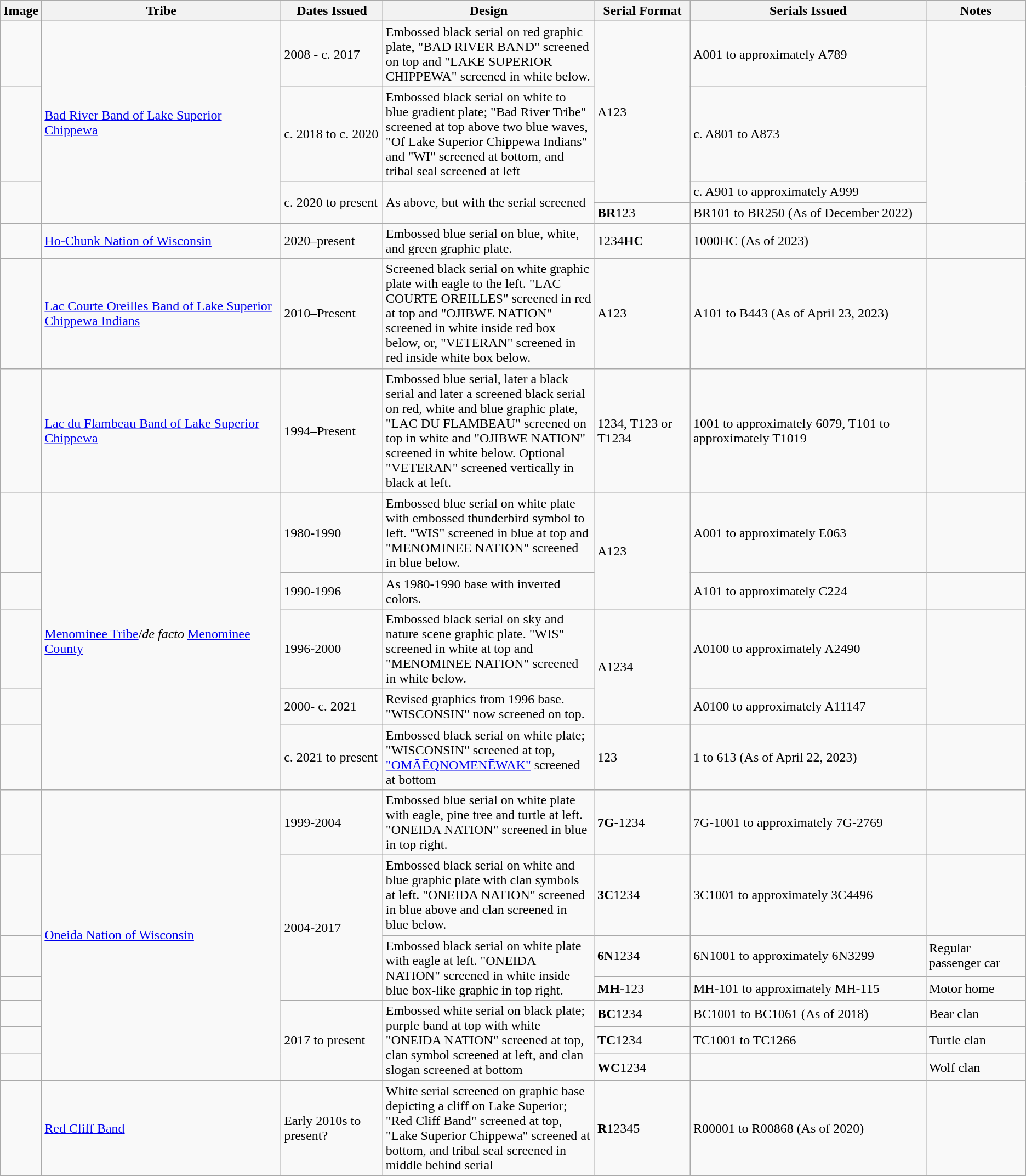<table class="wikitable">
<tr>
<th>Image</th>
<th>Tribe</th>
<th>Dates Issued</th>
<th style="width:250px;">Design</th>
<th>Serial Format</th>
<th>Serials Issued</th>
<th>Notes</th>
</tr>
<tr>
<td></td>
<td rowspan="4"><a href='#'>Bad River Band of Lake Superior Chippewa</a></td>
<td>2008 - c. 2017</td>
<td>Embossed black serial on red graphic plate, "BAD RIVER BAND" screened on top and "LAKE SUPERIOR CHIPPEWA" screened in white below.</td>
<td rowspan="3">A123</td>
<td>A001 to approximately A789</td>
<td rowspan="4"></td>
</tr>
<tr>
<td></td>
<td>c. 2018 to c. 2020</td>
<td>Embossed black serial on white to blue gradient plate; "Bad River Tribe" screened at top above two blue waves, "Of Lake Superior Chippewa Indians" and "WI" screened at bottom, and tribal seal screened at left</td>
<td>c. A801 to A873</td>
</tr>
<tr>
<td rowspan="2"></td>
<td rowspan="2">c. 2020 to present</td>
<td rowspan="2">As above, but with the serial screened</td>
<td>c. A901 to approximately A999</td>
</tr>
<tr>
<td><strong>BR</strong>123</td>
<td>BR101 to BR250 (As of December 2022)</td>
</tr>
<tr>
<td></td>
<td><a href='#'>Ho-Chunk Nation of Wisconsin</a></td>
<td>2020–present</td>
<td>Embossed blue serial on blue, white, and green graphic plate.</td>
<td>1234<strong>HC</strong></td>
<td>1000HC (As of 2023)</td>
<td></td>
</tr>
<tr>
<td></td>
<td><a href='#'>Lac Courte Oreilles Band of Lake Superior Chippewa Indians</a></td>
<td>2010–Present</td>
<td>Screened black serial on white graphic plate with eagle to the left. "LAC COURTE OREILLES" screened in red at top and "OJIBWE NATION" screened in white inside red box below, or, "VETERAN" screened in red inside white box below.</td>
<td>A123</td>
<td>A101 to B443 (As of April 23, 2023)</td>
<td></td>
</tr>
<tr>
<td></td>
<td><a href='#'>Lac du Flambeau Band of Lake Superior Chippewa</a></td>
<td>1994–Present</td>
<td>Embossed blue serial, later a black serial and later a screened black serial on red, white and blue graphic plate, "LAC DU FLAMBEAU" screened on top in white and "OJIBWE NATION" screened in white below. Optional "VETERAN" screened vertically in black at left.</td>
<td>1234, T123 or T1234</td>
<td>1001 to approximately 6079, T101 to approximately T1019</td>
<td></td>
</tr>
<tr>
<td></td>
<td rowspan="5"><a href='#'>Menominee Tribe</a>/<em>de facto</em> <a href='#'>Menominee County</a></td>
<td>1980-1990</td>
<td>Embossed blue serial on white plate with embossed thunderbird symbol to left. "WIS" screened in blue at top and "MENOMINEE NATION" screened in blue below.</td>
<td rowspan="2">A123</td>
<td>A001 to approximately E063</td>
<td></td>
</tr>
<tr>
<td></td>
<td>1990-1996</td>
<td>As 1980-1990 base with inverted colors.</td>
<td>A101 to approximately C224</td>
<td></td>
</tr>
<tr>
<td></td>
<td>1996-2000</td>
<td>Embossed black serial on sky and nature scene graphic plate. "WIS" screened in white at top and "MENOMINEE NATION" screened in white below.</td>
<td rowspan="2">A1234</td>
<td>A0100 to approximately A2490</td>
</tr>
<tr>
<td></td>
<td>2000- c. 2021</td>
<td>Revised graphics from 1996 base. "WISCONSIN" now screened on top.</td>
<td>A0100 to approximately A11147</td>
</tr>
<tr>
<td></td>
<td>c. 2021 to present</td>
<td>Embossed black serial on white plate; "WISCONSIN" screened at top, <a href='#'>"OMĀĒQNOMENĒWAK"</a> screened at bottom</td>
<td>123</td>
<td>1 to 613 (As of April 22, 2023)</td>
<td></td>
</tr>
<tr>
<td></td>
<td rowspan="7"><a href='#'>Oneida Nation of Wisconsin</a></td>
<td>1999-2004</td>
<td>Embossed blue serial on white plate with eagle, pine tree and turtle at left. "ONEIDA NATION" screened in blue in top right.</td>
<td><strong>7G</strong>-1234</td>
<td>7G-1001 to approximately 7G-2769</td>
<td></td>
</tr>
<tr>
<td></td>
<td rowspan="3">2004-2017</td>
<td>Embossed black serial on white and blue graphic plate with clan symbols at left. "ONEIDA NATION" screened in blue above and clan screened in blue below.</td>
<td><strong>3C</strong>1234</td>
<td>3C1001 to approximately 3C4496</td>
</tr>
<tr>
<td></td>
<td rowspan="2">Embossed black serial on white plate with eagle at left. "ONEIDA NATION" screened in white inside blue box-like graphic in top right.</td>
<td><strong>6N</strong>1234</td>
<td>6N1001 to approximately 6N3299</td>
<td>Regular passenger car</td>
</tr>
<tr>
<td></td>
<td><strong>MH</strong>-123</td>
<td>MH-101 to approximately MH-115</td>
<td>Motor home</td>
</tr>
<tr>
<td></td>
<td rowspan="3">2017 to present</td>
<td rowspan="3">Embossed white serial on black plate; purple band at top with white "ONEIDA NATION" screened at top, clan symbol screened at left, and clan slogan screened at bottom</td>
<td><strong>BC</strong>1234</td>
<td>BC1001 to BC1061 (As of 2018)</td>
<td>Bear clan</td>
</tr>
<tr>
<td></td>
<td><strong>TC</strong>1234</td>
<td>TC1001 to TC1266</td>
<td>Turtle clan</td>
</tr>
<tr>
<td></td>
<td><strong>WC</strong>1234</td>
<td></td>
<td>Wolf clan</td>
</tr>
<tr>
<td></td>
<td><a href='#'>Red Cliff Band</a></td>
<td>Early 2010s to present?</td>
<td>White serial screened on graphic base depicting a cliff on Lake Superior; "Red Cliff Band" screened at top, "Lake Superior Chippewa" screened at bottom, and tribal seal screened in middle behind serial</td>
<td><strong>R</strong>12345</td>
<td>R00001 to R00868 (As of 2020)</td>
<td></td>
</tr>
<tr>
</tr>
</table>
